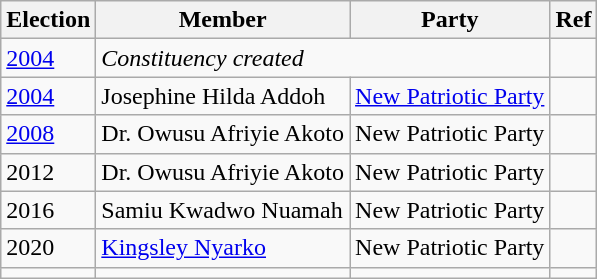<table class="wikitable">
<tr>
<th>Election</th>
<th>Member</th>
<th>Party</th>
<th>Ref</th>
</tr>
<tr>
<td><a href='#'>2004</a></td>
<td colspan="2"><em>Constituency created</em></td>
<td></td>
</tr>
<tr>
<td><a href='#'>2004</a></td>
<td>Josephine Hilda Addoh</td>
<td><a href='#'>New Patriotic Party</a></td>
<td></td>
</tr>
<tr>
<td><a href='#'>2008</a></td>
<td>Dr. Owusu Afriyie Akoto</td>
<td>New Patriotic Party</td>
<td></td>
</tr>
<tr>
<td>2012</td>
<td>Dr. Owusu Afriyie Akoto</td>
<td>New Patriotic Party</td>
<td></td>
</tr>
<tr>
<td>2016</td>
<td>Samiu Kwadwo Nuamah</td>
<td>New Patriotic Party</td>
<td></td>
</tr>
<tr>
<td>2020</td>
<td><a href='#'>Kingsley Nyarko</a></td>
<td>New Patriotic Party</td>
<td></td>
</tr>
<tr>
<td></td>
<td></td>
<td></td>
<td></td>
</tr>
</table>
